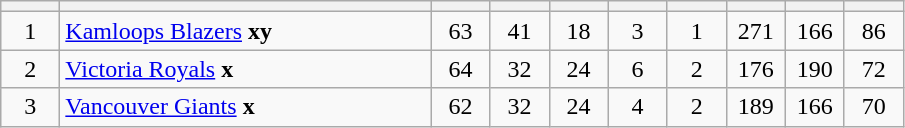<table class="wikitable sortable">
<tr>
<th style="width:2em"></th>
<th style="width:15em;" class="unsortable"></th>
<th style="width:2em;"></th>
<th style="width:2em;"></th>
<th style="width:2em;"></th>
<th style="width:2em;"></th>
<th style="width:2em;"></th>
<th style="width:2em;"></th>
<th style="width:2em;"></th>
<th style="width:2em;"></th>
</tr>
<tr style="text-align: center;">
<td>1</td>
<td style="text-align:left;"><a href='#'>Kamloops Blazers</a> <strong>xy</strong></td>
<td>63</td>
<td>41</td>
<td>18</td>
<td>3</td>
<td>1</td>
<td>271</td>
<td>166</td>
<td>86</td>
</tr>
<tr style="text-align: center;">
<td>2</td>
<td style="text-align:left;"><a href='#'>Victoria Royals</a> <strong>x</strong></td>
<td>64</td>
<td>32</td>
<td>24</td>
<td>6</td>
<td>2</td>
<td>176</td>
<td>190</td>
<td>72</td>
</tr>
<tr style="font-weight: ; text-align: center;">
<td>3</td>
<td style="text-align:left;"><a href='#'>Vancouver Giants</a> <strong>x</strong></td>
<td>62</td>
<td>32</td>
<td>24</td>
<td>4</td>
<td>2</td>
<td>189</td>
<td>166</td>
<td>70</td>
</tr>
</table>
